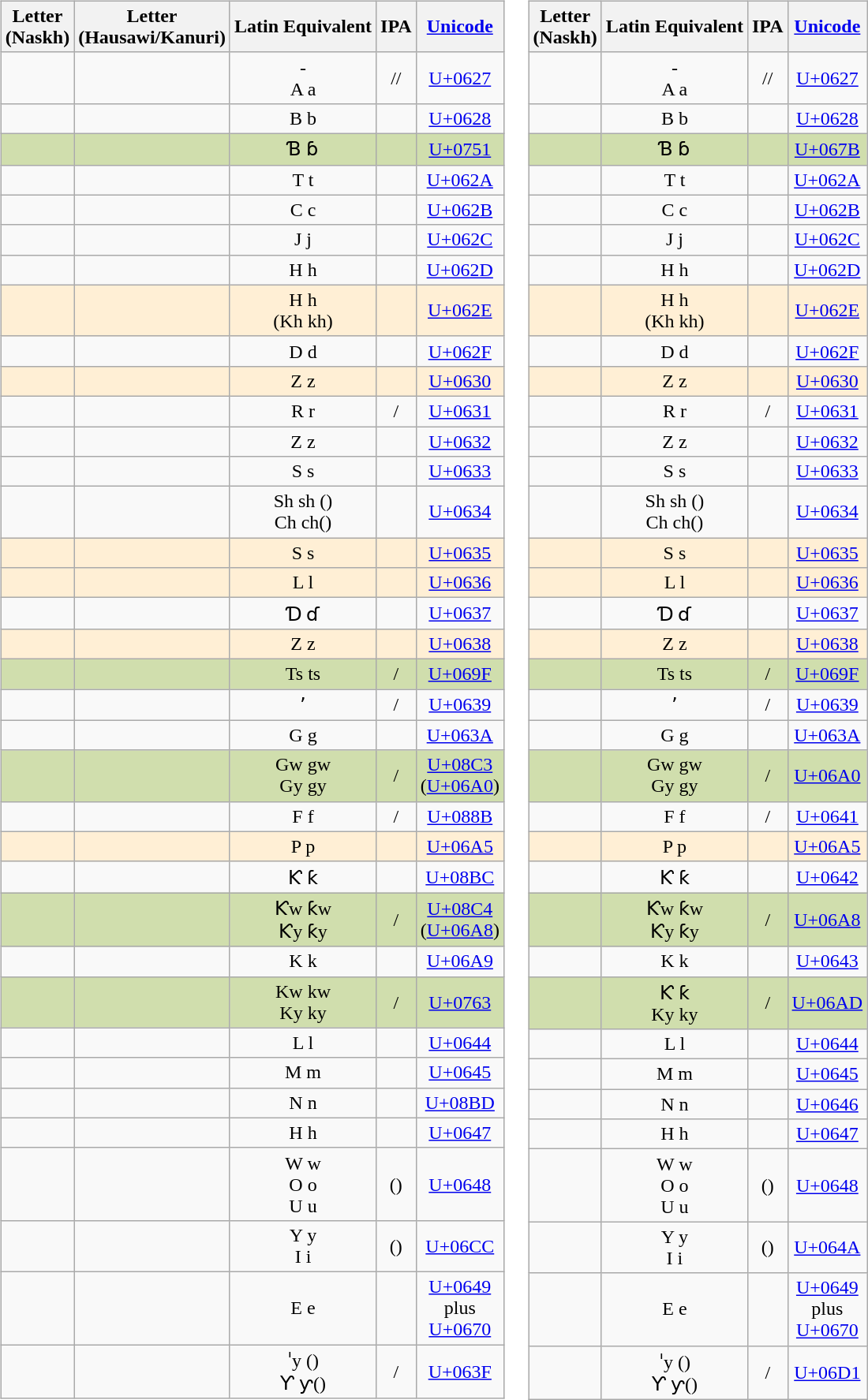<table>
<tr style="vertical-align: top;">
<td><br><table class="wikitable" style="text-align:center;">
<tr>
<th>Letter<br>(Naskh)</th>
<th>Letter<br>(Hausawi/Kanuri)</th>
<th>Latin Equivalent</th>
<th>IPA</th>
<th><a href='#'>Unicode</a></th>
</tr>
<tr>
<td><span></span></td>
<td><span></span></td>
<td>‌- <br> A a</td>
<td>//</td>
<td><a href='#'>U+0627</a></td>
</tr>
<tr>
<td><span></span></td>
<td><span></span></td>
<td>‌B b</td>
<td></td>
<td><a href='#'>U+0628</a></td>
</tr>
<tr bgcolor="#d0dead">
<td><span></span></td>
<td><span></span></td>
<td>‌Ɓ ɓ</td>
<td></td>
<td><a href='#'>U+0751</a></td>
</tr>
<tr>
<td><span></span></td>
<td><span></span></td>
<td>‌T t</td>
<td></td>
<td><a href='#'>U+062A</a></td>
</tr>
<tr>
<td><span></span></td>
<td><span></span></td>
<td>‌C c</td>
<td></td>
<td><a href='#'>U+062B</a></td>
</tr>
<tr>
<td><span></span></td>
<td><span></span></td>
<td>‌J j</td>
<td></td>
<td><a href='#'>U+062C</a></td>
</tr>
<tr>
<td><span></span></td>
<td><span></span></td>
<td>‌H h</td>
<td></td>
<td><a href='#'>U+062D</a></td>
</tr>
<tr bgcolor="#FFEFD5">
<td><span></span></td>
<td><span></span></td>
<td>‌H h<br>(Kh kh)</td>
<td></td>
<td><a href='#'>U+062E</a></td>
</tr>
<tr>
<td><span></span></td>
<td><span></span></td>
<td>‌D d</td>
<td></td>
<td><a href='#'>U+062F</a></td>
</tr>
<tr bgcolor="#FFEFD5">
<td><span></span></td>
<td><span></span></td>
<td>‌Z z</td>
<td></td>
<td><a href='#'>U+0630</a></td>
</tr>
<tr>
<td><span></span></td>
<td><span></span></td>
<td>‌R r</td>
<td>/</td>
<td><a href='#'>U+0631</a></td>
</tr>
<tr>
<td><span></span></td>
<td><span></span></td>
<td>‌Z z</td>
<td></td>
<td><a href='#'>U+0632</a></td>
</tr>
<tr>
<td><span></span></td>
<td><span></span></td>
<td>‌S s</td>
<td></td>
<td><a href='#'>U+0633</a></td>
</tr>
<tr>
<td><span></span></td>
<td><span></span></td>
<td>‌Sh sh ()<br>Ch ch()</td>
<td></td>
<td><a href='#'>U+0634</a></td>
</tr>
<tr bgcolor="#FFEFD5">
<td><span></span></td>
<td><span></span></td>
<td>‌S s</td>
<td></td>
<td><a href='#'>U+0635</a></td>
</tr>
<tr bgcolor="#FFEFD5">
<td><span></span></td>
<td><span></span></td>
<td>‌L l</td>
<td></td>
<td><a href='#'>U+0636</a></td>
</tr>
<tr>
<td><span></span></td>
<td><span></span></td>
<td>‌Ɗ ɗ</td>
<td></td>
<td><a href='#'>U+0637</a></td>
</tr>
<tr bgcolor="#FFEFD5">
<td><span></span></td>
<td><span></span></td>
<td>Z z</td>
<td></td>
<td><a href='#'>U+0638</a></td>
</tr>
<tr bgcolor="#d0dead">
<td><span></span></td>
<td><span></span></td>
<td>‌Ts ts</td>
<td>/</td>
<td><a href='#'>U+069F</a></td>
</tr>
<tr>
<td><span></span></td>
<td><span></span></td>
<td>‌ʼ</td>
<td>/</td>
<td><a href='#'>U+0639</a></td>
</tr>
<tr>
<td><span></span></td>
<td><span></span></td>
<td>‌G g</td>
<td></td>
<td><a href='#'>U+063A</a></td>
</tr>
<tr bgcolor="#d0dead">
<td><span></span></td>
<td><span></span></td>
<td>‌Gw gw<br>Gy gy</td>
<td>/</td>
<td><a href='#'>U+08C3</a><br>(<a href='#'>U+06A0</a>)</td>
</tr>
<tr>
<td><span></span></td>
<td><span></span></td>
<td>‌F f</td>
<td>/</td>
<td><a href='#'>U+088B</a></td>
</tr>
<tr bgcolor="#FFEFD5">
<td><span></span></td>
<td><span></span></td>
<td>P p</td>
<td></td>
<td><a href='#'>U+06A5</a></td>
</tr>
<tr>
<td><span></span></td>
<td><span></span></td>
<td>‌Ƙ ƙ</td>
<td></td>
<td><a href='#'>U+08BC</a></td>
</tr>
<tr bgcolor="#d0dead">
<td><span></span></td>
<td><span></span></td>
<td>‌Ƙw ƙw<br>Ƙy ƙy</td>
<td>/</td>
<td><a href='#'>U+08C4</a><br>(<a href='#'>U+06A8</a>)</td>
</tr>
<tr>
<td><span></span></td>
<td><span></span></td>
<td>‌K k</td>
<td></td>
<td><a href='#'>U+06A9</a></td>
</tr>
<tr bgcolor="#d0dead">
<td><span></span></td>
<td><span></span></td>
<td>‌Kw kw<br>Ky ky</td>
<td>/</td>
<td><a href='#'>U+0763</a></td>
</tr>
<tr>
<td><span></span></td>
<td><span></span></td>
<td>‌L l</td>
<td></td>
<td><a href='#'>U+0644</a></td>
</tr>
<tr>
<td><span></span></td>
<td><span></span></td>
<td>‌M m</td>
<td></td>
<td><a href='#'>U+0645</a></td>
</tr>
<tr>
<td><span></span></td>
<td><span></span></td>
<td>‌N n</td>
<td></td>
<td><a href='#'>U+08BD</a></td>
</tr>
<tr>
<td><span></span></td>
<td><span></span></td>
<td>‌H h</td>
<td></td>
<td><a href='#'>U+0647</a></td>
</tr>
<tr>
<td><span></span></td>
<td><span></span></td>
<td>‌W w<br>O o<br>U u</td>
<td> ()</td>
<td><a href='#'>U+0648</a></td>
</tr>
<tr>
<td><span></span></td>
<td><span></span></td>
<td>‌Y y<br>I i</td>
<td> ()</td>
<td><a href='#'>U+06CC</a></td>
</tr>
<tr>
<td><span></span></td>
<td><span></span></td>
<td>‌E e</td>
<td></td>
<td><a href='#'>U+0649</a><br>plus<br><a href='#'>U+0670</a></td>
</tr>
<tr>
<td><span></span></td>
<td><span></span></td>
<td>‌ˈy ()<br>Ƴ ƴ()</td>
<td>/</td>
<td><a href='#'>U+063F</a></td>
</tr>
</table>
</td>
<td><br><table class="wikitable" style="text-align:center;">
<tr>
<th>Letter<br>(Naskh)</th>
<th>Latin Equivalent</th>
<th>IPA</th>
<th><a href='#'>Unicode</a></th>
</tr>
<tr>
<td><span></span></td>
<td>‌- <br> A a</td>
<td>//</td>
<td><a href='#'>U+0627</a></td>
</tr>
<tr>
<td><span></span></td>
<td>‌B b</td>
<td></td>
<td><a href='#'>U+0628</a></td>
</tr>
<tr bgcolor="#d0dead">
<td><span></span></td>
<td>‌Ɓ ɓ</td>
<td></td>
<td><a href='#'>U+067B</a></td>
</tr>
<tr>
<td><span></span></td>
<td>‌T t</td>
<td></td>
<td><a href='#'>U+062A</a></td>
</tr>
<tr>
<td><span></span></td>
<td>‌C c</td>
<td></td>
<td><a href='#'>U+062B</a></td>
</tr>
<tr>
<td><span></span></td>
<td>‌J j</td>
<td></td>
<td><a href='#'>U+062C</a></td>
</tr>
<tr>
<td><span></span></td>
<td>‌H h</td>
<td></td>
<td><a href='#'>U+062D</a></td>
</tr>
<tr bgcolor="#FFEFD5">
<td><span></span></td>
<td>‌H h<br>(Kh kh)</td>
<td></td>
<td><a href='#'>U+062E</a></td>
</tr>
<tr>
<td><span></span></td>
<td>‌D d</td>
<td></td>
<td><a href='#'>U+062F</a></td>
</tr>
<tr bgcolor="#FFEFD5">
<td><span></span></td>
<td>‌Z z</td>
<td></td>
<td><a href='#'>U+0630</a></td>
</tr>
<tr>
<td><span></span></td>
<td>‌R r</td>
<td>/</td>
<td><a href='#'>U+0631</a></td>
</tr>
<tr>
<td><span></span></td>
<td>‌Z z</td>
<td></td>
<td><a href='#'>U+0632</a></td>
</tr>
<tr>
<td><span></span></td>
<td>‌S s</td>
<td></td>
<td><a href='#'>U+0633</a></td>
</tr>
<tr>
<td><span></span></td>
<td>‌Sh sh ()<br>Ch ch()</td>
<td></td>
<td><a href='#'>U+0634</a></td>
</tr>
<tr bgcolor="#FFEFD5">
<td><span></span></td>
<td>‌S s</td>
<td></td>
<td><a href='#'>U+0635</a></td>
</tr>
<tr bgcolor="#FFEFD5">
<td><span></span></td>
<td>‌L l</td>
<td></td>
<td><a href='#'>U+0636</a></td>
</tr>
<tr>
<td><span></span></td>
<td>‌Ɗ ɗ</td>
<td></td>
<td><a href='#'>U+0637</a></td>
</tr>
<tr bgcolor="#FFEFD5">
<td><span></span></td>
<td>Z z</td>
<td></td>
<td><a href='#'>U+0638</a></td>
</tr>
<tr bgcolor="#d0dead">
<td><span></span></td>
<td>‌Ts ts</td>
<td>/</td>
<td><a href='#'>U+069F</a></td>
</tr>
<tr>
<td><span></span></td>
<td>‌ʼ</td>
<td>/</td>
<td><a href='#'>U+0639</a></td>
</tr>
<tr>
<td><span></span></td>
<td>‌G g</td>
<td></td>
<td><a href='#'>U+063A</a></td>
</tr>
<tr bgcolor="#d0dead">
<td><span></span></td>
<td>‌Gw gw<br>Gy gy</td>
<td>/</td>
<td><a href='#'>U+06A0</a></td>
</tr>
<tr>
<td><span></span></td>
<td>‌F f</td>
<td>/</td>
<td><a href='#'>U+0641</a></td>
</tr>
<tr bgcolor="#FFEFD5">
<td><span></span></td>
<td>P p</td>
<td></td>
<td><a href='#'>U+06A5</a></td>
</tr>
<tr>
<td><span></span></td>
<td>‌Ƙ ƙ</td>
<td></td>
<td><a href='#'>U+0642</a></td>
</tr>
<tr bgcolor="#d0dead">
<td><span></span></td>
<td>‌Ƙw ƙw<br>Ƙy ƙy</td>
<td>/</td>
<td><a href='#'>U+06A8</a></td>
</tr>
<tr>
<td><span></span></td>
<td>‌K k</td>
<td></td>
<td><a href='#'>U+0643</a></td>
</tr>
<tr bgcolor="#d0dead">
<td><span></span></td>
<td>‌Ƙ ƙ<br>Ky ky</td>
<td>/</td>
<td><a href='#'>U+06AD</a></td>
</tr>
<tr>
<td><span></span></td>
<td>‌L l</td>
<td></td>
<td><a href='#'>U+0644</a></td>
</tr>
<tr>
<td><span></span></td>
<td>‌M m</td>
<td></td>
<td><a href='#'>U+0645</a></td>
</tr>
<tr>
<td><span></span></td>
<td>‌N n</td>
<td></td>
<td><a href='#'>U+0646</a></td>
</tr>
<tr>
<td><span></span></td>
<td>‌H h</td>
<td></td>
<td><a href='#'>U+0647</a></td>
</tr>
<tr>
<td><span></span></td>
<td>‌W w<br>O o<br>U u</td>
<td> ()</td>
<td><a href='#'>U+0648</a></td>
</tr>
<tr>
<td><span></span></td>
<td>‌Y y<br>I i</td>
<td> ()</td>
<td><a href='#'>U+064A</a></td>
</tr>
<tr>
<td><span></span></td>
<td>‌E e</td>
<td></td>
<td><a href='#'>U+0649</a><br>plus<br><a href='#'>U+0670</a></td>
</tr>
<tr>
<td><span></span></td>
<td>‌ˈy ()<br>Ƴ ƴ()</td>
<td>/</td>
<td><a href='#'>U+06D1</a></td>
</tr>
</table>
</td>
</tr>
</table>
